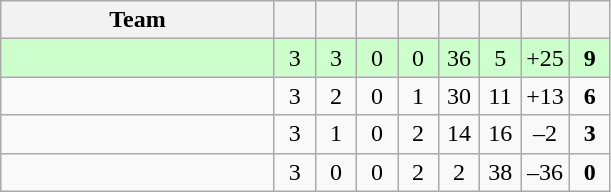<table class="wikitable" style="text-align: center;">
<tr>
<th width="175">Team</th>
<th width="20"></th>
<th width="20"></th>
<th width="20"></th>
<th width="20"></th>
<th width="20"></th>
<th width="20"></th>
<th width="20"></th>
<th width="20"></th>
</tr>
<tr style="background-color: #ccffcc;">
<td align=left></td>
<td>3</td>
<td>3</td>
<td>0</td>
<td>0</td>
<td>36</td>
<td>5</td>
<td>+25</td>
<td><strong>9</strong></td>
</tr>
<tr>
<td align=left></td>
<td>3</td>
<td>2</td>
<td>0</td>
<td>1</td>
<td>30</td>
<td>11</td>
<td>+13</td>
<td><strong>6</strong></td>
</tr>
<tr>
<td align=left></td>
<td>3</td>
<td>1</td>
<td>0</td>
<td>2</td>
<td>14</td>
<td>16</td>
<td>–2</td>
<td><strong>3</strong></td>
</tr>
<tr>
<td align=left></td>
<td>3</td>
<td>0</td>
<td>0</td>
<td>2</td>
<td>2</td>
<td>38</td>
<td>–36</td>
<td><strong>0</strong></td>
</tr>
</table>
